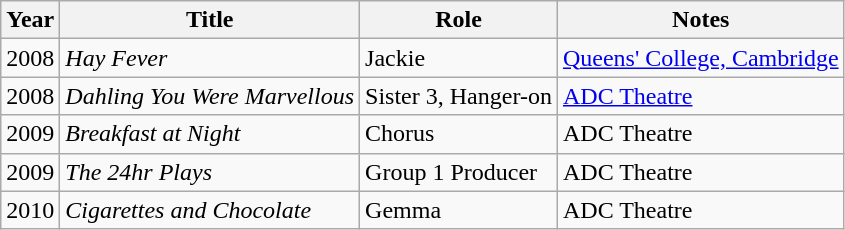<table class="wikitable sortable">
<tr>
<th>Year</th>
<th>Title</th>
<th>Role</th>
<th class="unsortable">Notes</th>
</tr>
<tr>
<td>2008</td>
<td><em>Hay Fever</em></td>
<td>Jackie</td>
<td><a href='#'>Queens' College, Cambridge</a></td>
</tr>
<tr>
<td>2008</td>
<td><em>Dahling You Were Marvellous</em></td>
<td>Sister 3, Hanger-on</td>
<td><a href='#'>ADC Theatre</a></td>
</tr>
<tr>
<td>2009</td>
<td><em>Breakfast at Night</em></td>
<td>Chorus</td>
<td>ADC Theatre</td>
</tr>
<tr>
<td>2009</td>
<td><em>The 24hr Plays</em></td>
<td>Group 1 Producer</td>
<td>ADC Theatre</td>
</tr>
<tr>
<td>2010</td>
<td><em>Cigarettes and Chocolate</em></td>
<td>Gemma</td>
<td>ADC Theatre</td>
</tr>
</table>
